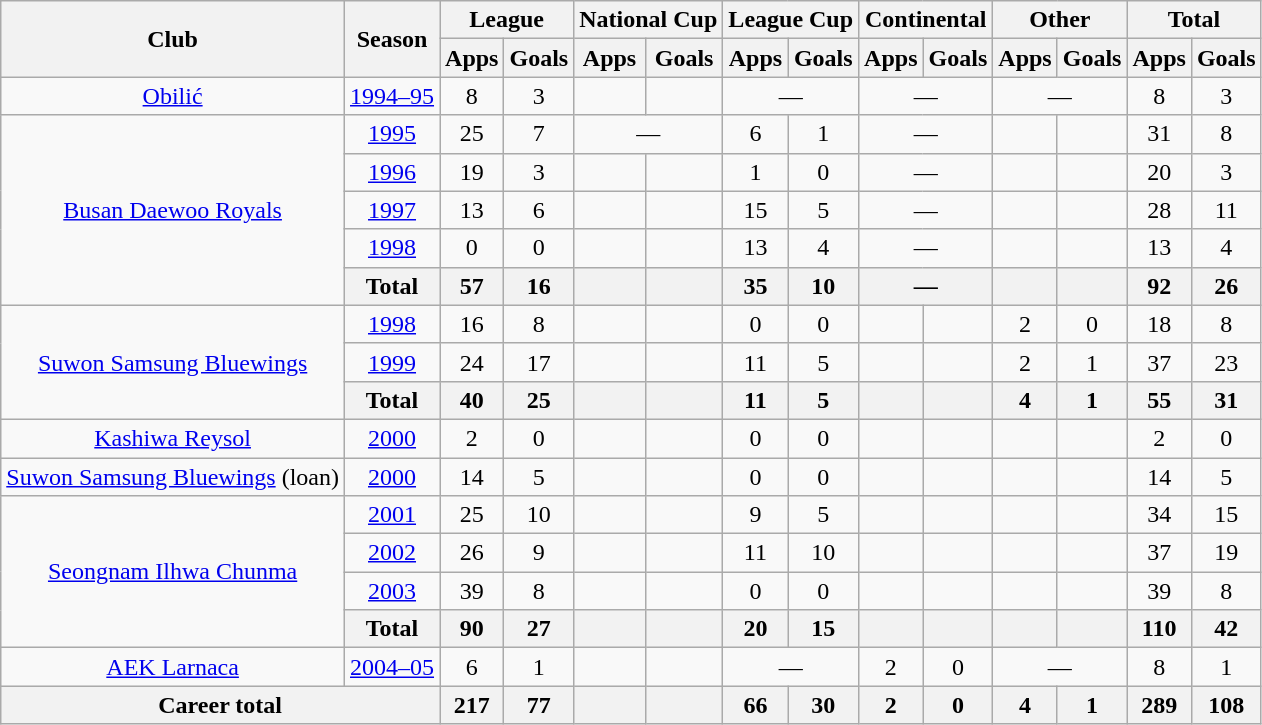<table class="wikitable" style="text-align:center">
<tr>
<th rowspan="2">Club</th>
<th rowspan="2">Season</th>
<th colspan="2">League</th>
<th colspan="2">National Cup</th>
<th colspan="2">League Cup</th>
<th colspan="2">Continental</th>
<th colspan="2">Other</th>
<th colspan="2">Total</th>
</tr>
<tr>
<th>Apps</th>
<th>Goals</th>
<th>Apps</th>
<th>Goals</th>
<th>Apps</th>
<th>Goals</th>
<th>Apps</th>
<th>Goals</th>
<th>Apps</th>
<th>Goals</th>
<th>Apps</th>
<th>Goals</th>
</tr>
<tr>
<td><a href='#'>Obilić</a></td>
<td><a href='#'>1994–95</a></td>
<td>8</td>
<td>3</td>
<td></td>
<td></td>
<td colspan="2">—</td>
<td colspan="2">—</td>
<td colspan="2">—</td>
<td>8</td>
<td>3</td>
</tr>
<tr>
<td rowspan="5"><a href='#'>Busan Daewoo Royals</a></td>
<td><a href='#'>1995</a></td>
<td>25</td>
<td>7</td>
<td colspan="2">—</td>
<td>6</td>
<td>1</td>
<td colspan="2">—</td>
<td></td>
<td></td>
<td>31</td>
<td>8</td>
</tr>
<tr>
<td><a href='#'>1996</a></td>
<td>19</td>
<td>3</td>
<td></td>
<td></td>
<td>1</td>
<td>0</td>
<td colspan="2">—</td>
<td></td>
<td></td>
<td>20</td>
<td>3</td>
</tr>
<tr>
<td><a href='#'>1997</a></td>
<td>13</td>
<td>6</td>
<td></td>
<td></td>
<td>15</td>
<td>5</td>
<td colspan="2">—</td>
<td></td>
<td></td>
<td>28</td>
<td>11</td>
</tr>
<tr>
<td><a href='#'>1998</a></td>
<td>0</td>
<td>0</td>
<td></td>
<td></td>
<td>13</td>
<td>4</td>
<td colspan="2">—</td>
<td></td>
<td></td>
<td>13</td>
<td>4</td>
</tr>
<tr>
<th>Total</th>
<th>57</th>
<th>16</th>
<th></th>
<th></th>
<th>35</th>
<th>10</th>
<th colspan="2">—</th>
<th></th>
<th></th>
<th>92</th>
<th>26</th>
</tr>
<tr>
<td rowspan="3"><a href='#'>Suwon Samsung Bluewings</a></td>
<td><a href='#'>1998</a></td>
<td>16</td>
<td>8</td>
<td></td>
<td></td>
<td>0</td>
<td>0</td>
<td></td>
<td></td>
<td>2</td>
<td>0</td>
<td>18</td>
<td>8</td>
</tr>
<tr>
<td><a href='#'>1999</a></td>
<td>24</td>
<td>17</td>
<td></td>
<td></td>
<td>11</td>
<td>5</td>
<td></td>
<td></td>
<td>2</td>
<td>1</td>
<td>37</td>
<td>23</td>
</tr>
<tr>
<th>Total</th>
<th>40</th>
<th>25</th>
<th></th>
<th></th>
<th>11</th>
<th>5</th>
<th></th>
<th></th>
<th>4</th>
<th>1</th>
<th>55</th>
<th>31</th>
</tr>
<tr>
<td><a href='#'>Kashiwa Reysol</a></td>
<td><a href='#'>2000</a></td>
<td>2</td>
<td>0</td>
<td></td>
<td></td>
<td>0</td>
<td>0</td>
<td></td>
<td></td>
<td></td>
<td></td>
<td>2</td>
<td>0</td>
</tr>
<tr>
<td><a href='#'>Suwon Samsung Bluewings</a> (loan)</td>
<td><a href='#'>2000</a></td>
<td>14</td>
<td>5</td>
<td></td>
<td></td>
<td>0</td>
<td>0</td>
<td></td>
<td></td>
<td></td>
<td></td>
<td>14</td>
<td>5</td>
</tr>
<tr>
<td rowspan="4"><a href='#'>Seongnam Ilhwa Chunma</a></td>
<td><a href='#'>2001</a></td>
<td>25</td>
<td>10</td>
<td></td>
<td></td>
<td>9</td>
<td>5</td>
<td></td>
<td></td>
<td></td>
<td></td>
<td>34</td>
<td>15</td>
</tr>
<tr>
<td><a href='#'>2002</a></td>
<td>26</td>
<td>9</td>
<td></td>
<td></td>
<td>11</td>
<td>10</td>
<td></td>
<td></td>
<td></td>
<td></td>
<td>37</td>
<td>19</td>
</tr>
<tr>
<td><a href='#'>2003</a></td>
<td>39</td>
<td>8</td>
<td></td>
<td></td>
<td>0</td>
<td>0</td>
<td></td>
<td></td>
<td></td>
<td></td>
<td>39</td>
<td>8</td>
</tr>
<tr>
<th>Total</th>
<th>90</th>
<th>27</th>
<th></th>
<th></th>
<th>20</th>
<th>15</th>
<th></th>
<th></th>
<th></th>
<th></th>
<th>110</th>
<th>42</th>
</tr>
<tr>
<td><a href='#'>AEK Larnaca</a></td>
<td><a href='#'>2004–05</a></td>
<td>6</td>
<td>1</td>
<td></td>
<td></td>
<td colspan="2">—</td>
<td>2</td>
<td>0</td>
<td colspan="2">—</td>
<td>8</td>
<td>1</td>
</tr>
<tr>
<th colspan="2">Career total</th>
<th>217</th>
<th>77</th>
<th></th>
<th></th>
<th>66</th>
<th>30</th>
<th>2</th>
<th>0</th>
<th>4</th>
<th>1</th>
<th>289</th>
<th>108</th>
</tr>
</table>
